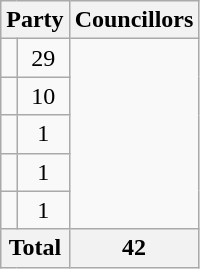<table class="wikitable">
<tr>
<th colspan=2>Party</th>
<th>Councillors</th>
</tr>
<tr>
<td></td>
<td align=center>29</td>
</tr>
<tr>
<td></td>
<td align=center>10</td>
</tr>
<tr>
<td></td>
<td align=center>1</td>
</tr>
<tr>
<td></td>
<td align=center>1</td>
</tr>
<tr>
<td></td>
<td align=center>1</td>
</tr>
<tr>
<th colspan=2>Total</th>
<th align=center>42</th>
</tr>
</table>
